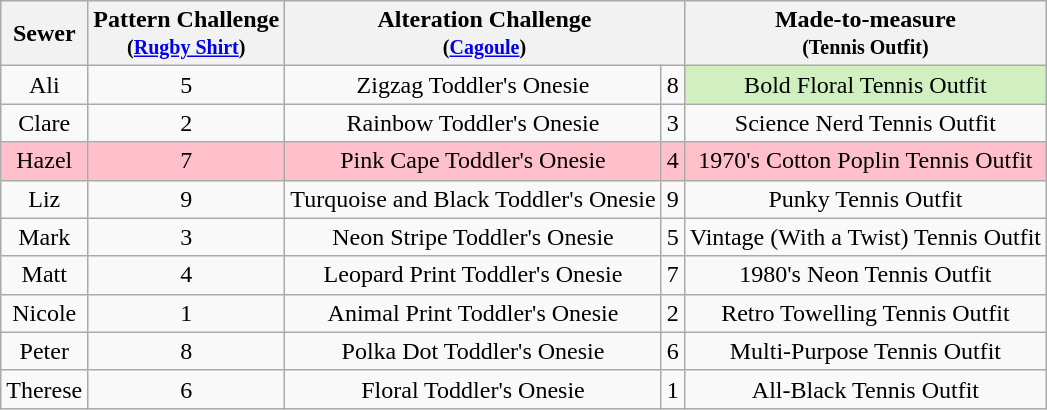<table class="wikitable" style="text-align:center;">
<tr>
<th>Sewer</th>
<th>Pattern Challenge<br><small>(<a href='#'>Rugby Shirt</a>)</small></th>
<th Colspan=2>Alteration Challenge<br><small>(<a href='#'>Cagoule</a>)</small></th>
<th>Made-to-measure<br><small>(Tennis Outfit)</small></th>
</tr>
<tr>
<td>Ali</td>
<td>5</td>
<td>Zigzag Toddler's Onesie</td>
<td>8</td>
<td style="background:#d0f0c0">Bold Floral Tennis Outfit</td>
</tr>
<tr>
<td>Clare</td>
<td>2</td>
<td>Rainbow Toddler's Onesie</td>
<td>3</td>
<td>Science Nerd Tennis Outfit</td>
</tr>
<tr style="background:pink">
<td>Hazel</td>
<td>7</td>
<td>Pink Cape Toddler's Onesie</td>
<td>4</td>
<td>1970's Cotton Poplin Tennis Outfit</td>
</tr>
<tr>
<td>Liz</td>
<td>9</td>
<td>Turquoise and Black Toddler's Onesie</td>
<td>9</td>
<td>Punky Tennis Outfit</td>
</tr>
<tr>
<td>Mark</td>
<td>3</td>
<td>Neon Stripe Toddler's Onesie</td>
<td>5</td>
<td>Vintage (With a Twist) Tennis Outfit</td>
</tr>
<tr>
<td>Matt</td>
<td>4</td>
<td>Leopard Print Toddler's Onesie</td>
<td>7</td>
<td>1980's Neon Tennis Outfit</td>
</tr>
<tr>
<td>Nicole</td>
<td>1</td>
<td>Animal Print Toddler's Onesie</td>
<td>2</td>
<td>Retro Towelling Tennis Outfit</td>
</tr>
<tr>
<td>Peter</td>
<td>8</td>
<td>Polka Dot Toddler's Onesie</td>
<td>6</td>
<td>Multi-Purpose Tennis Outfit</td>
</tr>
<tr>
<td>Therese</td>
<td>6</td>
<td>Floral Toddler's Onesie</td>
<td>1</td>
<td>All-Black Tennis Outfit</td>
</tr>
</table>
